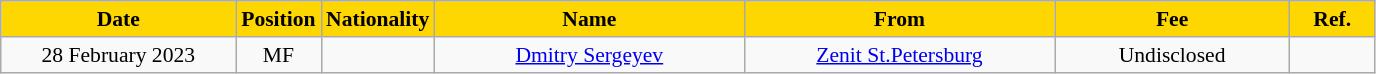<table class="wikitable"  style="text-align:center; font-size:90%; ">
<tr>
<th style="background:#FFD700; color:#000000; width:150px;">Date</th>
<th style="background:#FFD700; color:#000000; width:50px;">Position</th>
<th style="background:#FFD700; color:#000000; width:50px;">Nationality</th>
<th style="background:#FFD700; color:#000000; width:200px;">Name</th>
<th style="background:#FFD700; color:#000000; width:200px;">From</th>
<th style="background:#FFD700; color:#000000; width:150px;">Fee</th>
<th style="background:#FFD700; color:#000000; width:50px;">Ref.</th>
</tr>
<tr>
<td>28 February 2023</td>
<td>MF</td>
<td></td>
<td><a href='#'>Dmitry Sergeyev</a></td>
<td><a href='#'>Zenit St.Petersburg</a></td>
<td>Undisclosed</td>
<td></td>
</tr>
</table>
